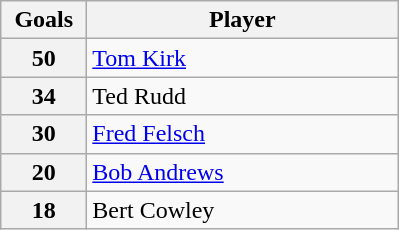<table class="wikitable" style="text-align:left;">
<tr>
<th width=50>Goals</th>
<th width=200>Player</th>
</tr>
<tr>
<th>50</th>
<td> <a href='#'>Tom Kirk</a></td>
</tr>
<tr>
<th>34</th>
<td> Ted Rudd</td>
</tr>
<tr>
<th>30</th>
<td> <a href='#'>Fred Felsch</a></td>
</tr>
<tr>
<th>20</th>
<td> <a href='#'>Bob Andrews</a></td>
</tr>
<tr>
<th>18</th>
<td> Bert Cowley</td>
</tr>
</table>
